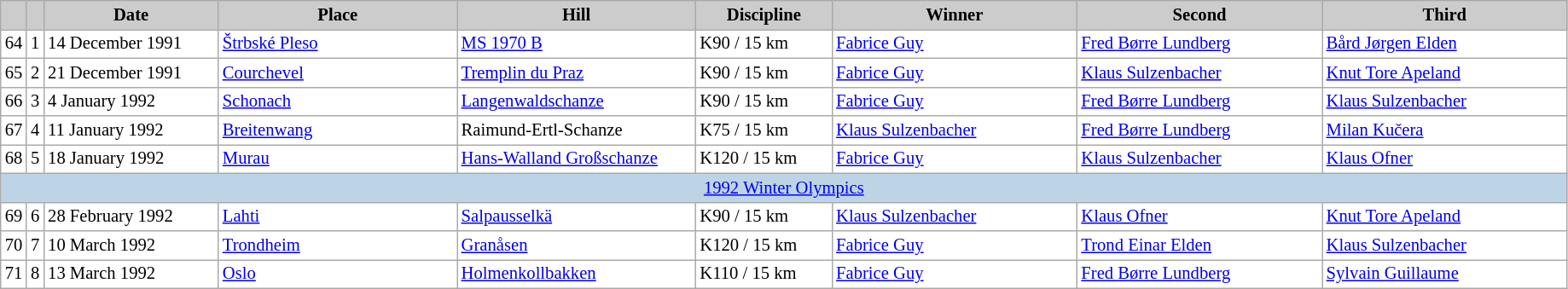<table class="wikitable plainrowheaders" style="background:#fff; font-size:86%; line-height:16px; border:grey solid 1px; border-collapse:collapse;">
<tr style="background:#ccc; text-align:center;">
<th scope="col" style="background:#ccc; width=20 px;"></th>
<th scope="col" style="background:#ccc; width=30 px;"></th>
<th scope="col" style="background:#ccc; width:130px;">Date</th>
<th scope="col" style="background:#ccc; width:180px;">Place</th>
<th scope="col" style="background:#ccc; width:180px;">Hill</th>
<th scope="col" style="background:#ccc; width:100px;">Discipline</th>
<th scope="col" style="background:#ccc; width:185px;">Winner</th>
<th scope="col" style="background:#ccc; width:185px;">Second</th>
<th scope="col" style="background:#ccc; width:185px;">Third</th>
</tr>
<tr>
<td align=center>64</td>
<td align=center>1</td>
<td>14 December 1991</td>
<td> <a href='#'>Štrbské Pleso</a></td>
<td><a href='#'>MS 1970 B</a></td>
<td>K90 / 15 km</td>
<td> <a href='#'>Fabrice Guy</a></td>
<td> <a href='#'>Fred Børre Lundberg</a></td>
<td> <a href='#'>Bård Jørgen Elden</a></td>
</tr>
<tr>
<td align=center>65</td>
<td align=center>2</td>
<td>21 December 1991</td>
<td> <a href='#'>Courchevel</a></td>
<td><a href='#'>Tremplin du Praz</a></td>
<td>K90 / 15 km</td>
<td> <a href='#'>Fabrice Guy</a></td>
<td> <a href='#'>Klaus Sulzenbacher</a></td>
<td> <a href='#'>Knut Tore Apeland</a></td>
</tr>
<tr>
<td align=center>66</td>
<td align=center>3</td>
<td>4 January 1992</td>
<td> <a href='#'>Schonach</a></td>
<td><a href='#'>Langenwaldschanze</a></td>
<td>K90 / 15 km</td>
<td> <a href='#'>Fabrice Guy</a></td>
<td> <a href='#'>Fred Børre Lundberg</a></td>
<td> <a href='#'>Klaus Sulzenbacher</a></td>
</tr>
<tr>
<td align=center>67</td>
<td align=center>4</td>
<td>11 January 1992</td>
<td> <a href='#'>Breitenwang</a></td>
<td>Raimund-Ertl-Schanze</td>
<td>K75 / 15 km</td>
<td> <a href='#'>Klaus Sulzenbacher</a></td>
<td> <a href='#'>Fred Børre Lundberg</a></td>
<td> <a href='#'>Milan Kučera</a></td>
</tr>
<tr>
<td align=center>68</td>
<td align=center>5</td>
<td>18 January 1992</td>
<td> <a href='#'>Murau</a></td>
<td><a href='#'>Hans-Walland Großschanze</a></td>
<td>K120 / 15 km</td>
<td> <a href='#'>Fabrice Guy</a></td>
<td> <a href='#'>Klaus Sulzenbacher</a></td>
<td> <a href='#'>Klaus Ofner</a></td>
</tr>
<tr bgcolor=#BCD4E6>
<td colspan=9 align=center><a href='#'>1992 Winter Olympics</a></td>
</tr>
<tr>
<td align=center>69</td>
<td align=center>6</td>
<td>28 February 1992</td>
<td> <a href='#'>Lahti</a></td>
<td><a href='#'>Salpausselkä</a></td>
<td>K90 / 15 km</td>
<td> <a href='#'>Klaus Sulzenbacher</a></td>
<td> <a href='#'>Klaus Ofner</a></td>
<td> <a href='#'>Knut Tore Apeland</a></td>
</tr>
<tr>
<td align=center>70</td>
<td align=center>7</td>
<td>10 March 1992</td>
<td> <a href='#'>Trondheim</a></td>
<td><a href='#'>Granåsen</a></td>
<td>K120 / 15 km</td>
<td> <a href='#'>Fabrice Guy</a></td>
<td> <a href='#'>Trond Einar Elden</a></td>
<td> <a href='#'>Klaus Sulzenbacher</a></td>
</tr>
<tr>
<td align=center>71</td>
<td align=center>8</td>
<td>13 March 1992</td>
<td> <a href='#'>Oslo</a></td>
<td><a href='#'>Holmenkollbakken</a></td>
<td>K110 / 15 km</td>
<td> <a href='#'>Fabrice Guy</a></td>
<td> <a href='#'>Fred Børre Lundberg</a></td>
<td> <a href='#'>Sylvain Guillaume</a></td>
</tr>
</table>
